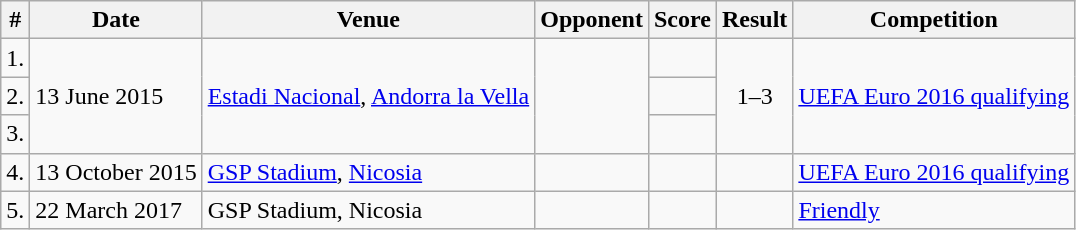<table class="wikitable">
<tr>
<th>#</th>
<th>Date</th>
<th>Venue</th>
<th>Opponent</th>
<th>Score</th>
<th>Result</th>
<th>Competition</th>
</tr>
<tr>
<td>1.</td>
<td rowspan=3>13 June 2015</td>
<td rowspan=3><a href='#'>Estadi Nacional</a>, <a href='#'>Andorra la Vella</a></td>
<td rowspan=3></td>
<td></td>
<td rowspan=3 style="text-align:center;">1–3</td>
<td rowspan=3><a href='#'>UEFA Euro 2016 qualifying</a></td>
</tr>
<tr>
<td>2.</td>
<td></td>
</tr>
<tr>
<td>3.</td>
<td></td>
</tr>
<tr>
<td>4.</td>
<td>13 October 2015</td>
<td><a href='#'>GSP Stadium</a>, <a href='#'>Nicosia</a></td>
<td></td>
<td></td>
<td></td>
<td><a href='#'>UEFA Euro 2016 qualifying</a></td>
</tr>
<tr>
<td>5.</td>
<td>22 March 2017</td>
<td>GSP Stadium, Nicosia</td>
<td></td>
<td></td>
<td></td>
<td><a href='#'>Friendly</a></td>
</tr>
</table>
